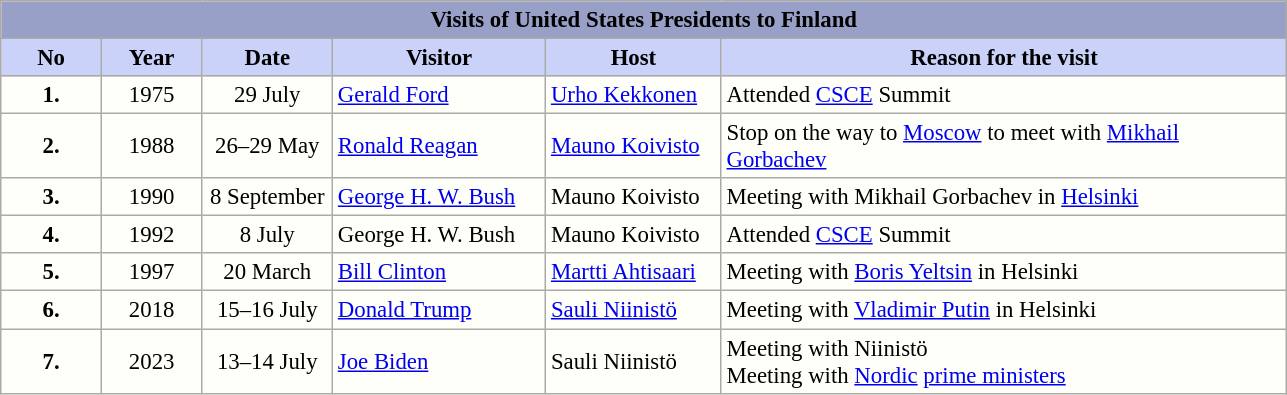<table class="wikitable" style="font-size:95%; text-align:left; background:#FFFFFA">
<tr>
<td style="background:#99A0C7;" colspan=9 align=center><strong>Visits of United States Presidents to Finland</strong></td>
</tr>
<tr>
<th width=60 style=background:#CBD2F9>No</th>
<th width=60 style=background:#CBD2F9>Year</th>
<th width=80 style=background:#CBD2F9>Date</th>
<th width=135 style=background:#CBD2F9>Visitor</th>
<th width=110 style=background:#CBD2F9>Host</th>
<th width=370 style=background:#CBD2F9>Reason for the visit</th>
</tr>
<tr>
<td align=center><strong>1.</strong></td>
<td align=center>1975</td>
<td align=center>29 July</td>
<td><a href='#'>Gerald Ford</a></td>
<td><a href='#'>Urho Kekkonen</a></td>
<td>Attended <a href='#'>CSCE</a> Summit</td>
</tr>
<tr>
<td align=center><strong>2.</strong></td>
<td align=center>1988</td>
<td align=center>26–29 May</td>
<td><a href='#'>Ronald Reagan</a></td>
<td><a href='#'>Mauno Koivisto</a></td>
<td>Stop on the way to <a href='#'>Moscow</a> to meet with <a href='#'>Mikhail Gorbachev</a></td>
</tr>
<tr>
<td align=center><strong>3.</strong></td>
<td align=center>1990</td>
<td align=center>8 September</td>
<td><a href='#'>George H. W. Bush</a></td>
<td>Mauno Koivisto</td>
<td>Meeting with Mikhail Gorbachev in <a href='#'>Helsinki</a></td>
</tr>
<tr>
<td align=center><strong>4.</strong></td>
<td align=center>1992</td>
<td align=center>8 July</td>
<td>George H. W. Bush</td>
<td>Mauno Koivisto</td>
<td>Attended <a href='#'>CSCE</a> Summit</td>
</tr>
<tr>
<td align=center><strong>5.</strong></td>
<td align=center>1997</td>
<td align=center>20 March</td>
<td><a href='#'>Bill Clinton</a></td>
<td><a href='#'>Martti Ahtisaari</a></td>
<td>Meeting with <a href='#'>Boris Yeltsin</a> in Helsinki</td>
</tr>
<tr>
<td align=center><strong>6.</strong></td>
<td align=center>2018</td>
<td align=center>15–16 July</td>
<td><a href='#'>Donald Trump</a></td>
<td><a href='#'>Sauli Niinistö</a></td>
<td>Meeting with <a href='#'>Vladimir Putin</a> in Helsinki</td>
</tr>
<tr>
<td align=center><strong>7.</strong></td>
<td align=center>2023</td>
<td align=center>13–14 July</td>
<td><a href='#'>Joe Biden</a></td>
<td>Sauli Niinistö</td>
<td>Meeting with Niinistö <br> Meeting with <a href='#'>Nordic</a> <a href='#'>prime ministers</a></td>
</tr>
</table>
